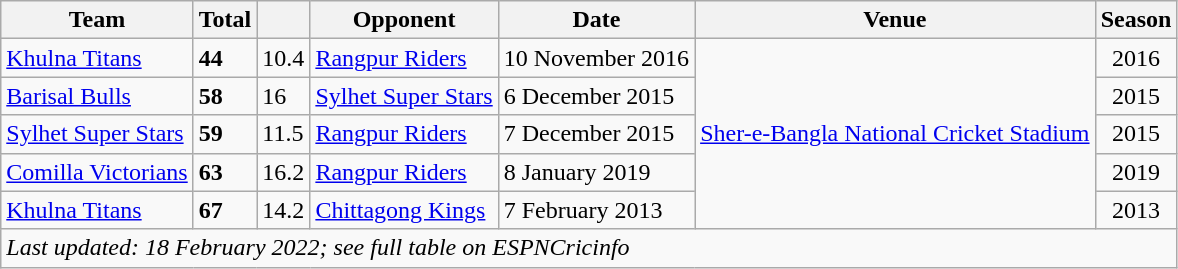<table class="wikitable">
<tr>
<th>Team</th>
<th>Total</th>
<th></th>
<th>Opponent</th>
<th>Date</th>
<th>Venue</th>
<th>Season</th>
</tr>
<tr>
<td><a href='#'>Khulna Titans</a></td>
<td><strong>44</strong></td>
<td>10.4</td>
<td><a href='#'>Rangpur Riders</a></td>
<td>10 November 2016</td>
<td rowspan=5><a href='#'>Sher-e-Bangla National Cricket Stadium</a></td>
<td align=center>2016</td>
</tr>
<tr>
<td><a href='#'>Barisal Bulls</a></td>
<td><strong>58</strong></td>
<td>16</td>
<td><a href='#'>Sylhet Super Stars</a></td>
<td>6 December 2015</td>
<td align=center>2015</td>
</tr>
<tr>
<td><a href='#'>Sylhet Super Stars</a></td>
<td><strong>59</strong></td>
<td>11.5</td>
<td><a href='#'>Rangpur Riders</a></td>
<td>7 December 2015</td>
<td align=center>2015</td>
</tr>
<tr>
<td><a href='#'>Comilla Victorians</a></td>
<td><strong>63</strong></td>
<td>16.2</td>
<td><a href='#'>Rangpur Riders</a></td>
<td>8 January 2019</td>
<td align=center>2019</td>
</tr>
<tr>
<td><a href='#'>Khulna Titans</a></td>
<td><strong>67</strong></td>
<td>14.2</td>
<td><a href='#'>Chittagong Kings</a></td>
<td>7 February 2013</td>
<td align=center>2013</td>
</tr>
<tr>
<td colspan=10><em>Last updated: 18 February 2022; see full table on ESPNCricinfo</em></td>
</tr>
</table>
